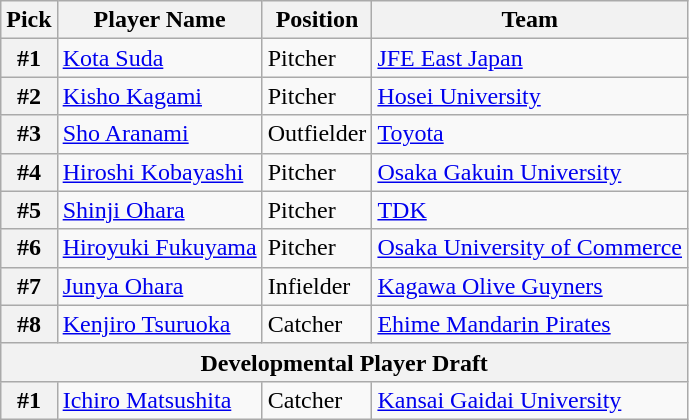<table class="wikitable">
<tr>
<th>Pick</th>
<th>Player Name</th>
<th>Position</th>
<th>Team</th>
</tr>
<tr>
<th>#1</th>
<td><a href='#'>Kota Suda</a></td>
<td>Pitcher</td>
<td><a href='#'>JFE East Japan</a></td>
</tr>
<tr>
<th>#2</th>
<td><a href='#'>Kisho Kagami</a></td>
<td>Pitcher</td>
<td><a href='#'>Hosei University</a></td>
</tr>
<tr>
<th>#3</th>
<td><a href='#'>Sho Aranami</a></td>
<td>Outfielder</td>
<td><a href='#'>Toyota</a></td>
</tr>
<tr>
<th>#4</th>
<td><a href='#'>Hiroshi Kobayashi</a></td>
<td>Pitcher</td>
<td><a href='#'>Osaka Gakuin University</a></td>
</tr>
<tr>
<th>#5</th>
<td><a href='#'>Shinji Ohara</a></td>
<td>Pitcher</td>
<td><a href='#'>TDK</a></td>
</tr>
<tr>
<th>#6</th>
<td><a href='#'>Hiroyuki Fukuyama</a></td>
<td>Pitcher</td>
<td><a href='#'>Osaka University of Commerce</a></td>
</tr>
<tr>
<th>#7</th>
<td><a href='#'>Junya Ohara</a></td>
<td>Infielder</td>
<td><a href='#'>Kagawa Olive Guyners</a></td>
</tr>
<tr>
<th>#8</th>
<td><a href='#'>Kenjiro Tsuruoka</a></td>
<td>Catcher</td>
<td><a href='#'>Ehime Mandarin Pirates</a></td>
</tr>
<tr>
<th colspan="5">Developmental Player Draft</th>
</tr>
<tr>
<th>#1</th>
<td><a href='#'>Ichiro Matsushita</a></td>
<td>Catcher</td>
<td><a href='#'>Kansai Gaidai University</a></td>
</tr>
</table>
